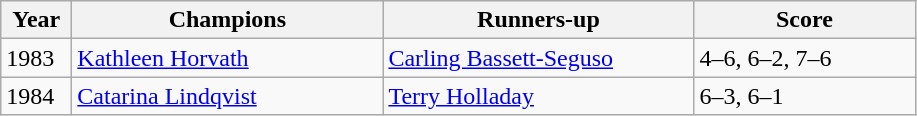<table class="wikitable">
<tr>
<th style="width:40px">Year</th>
<th style="width:200px">Champions</th>
<th style="width:200px">Runners-up</th>
<th style="width:140px" class="unsortable">Score</th>
</tr>
<tr>
<td>1983</td>
<td> <a href='#'>Kathleen Horvath</a></td>
<td> <a href='#'>Carling Bassett-Seguso</a></td>
<td>4–6, 6–2, 7–6</td>
</tr>
<tr>
<td>1984</td>
<td> <a href='#'>Catarina Lindqvist</a></td>
<td> <a href='#'>Terry Holladay</a></td>
<td>6–3, 6–1</td>
</tr>
</table>
